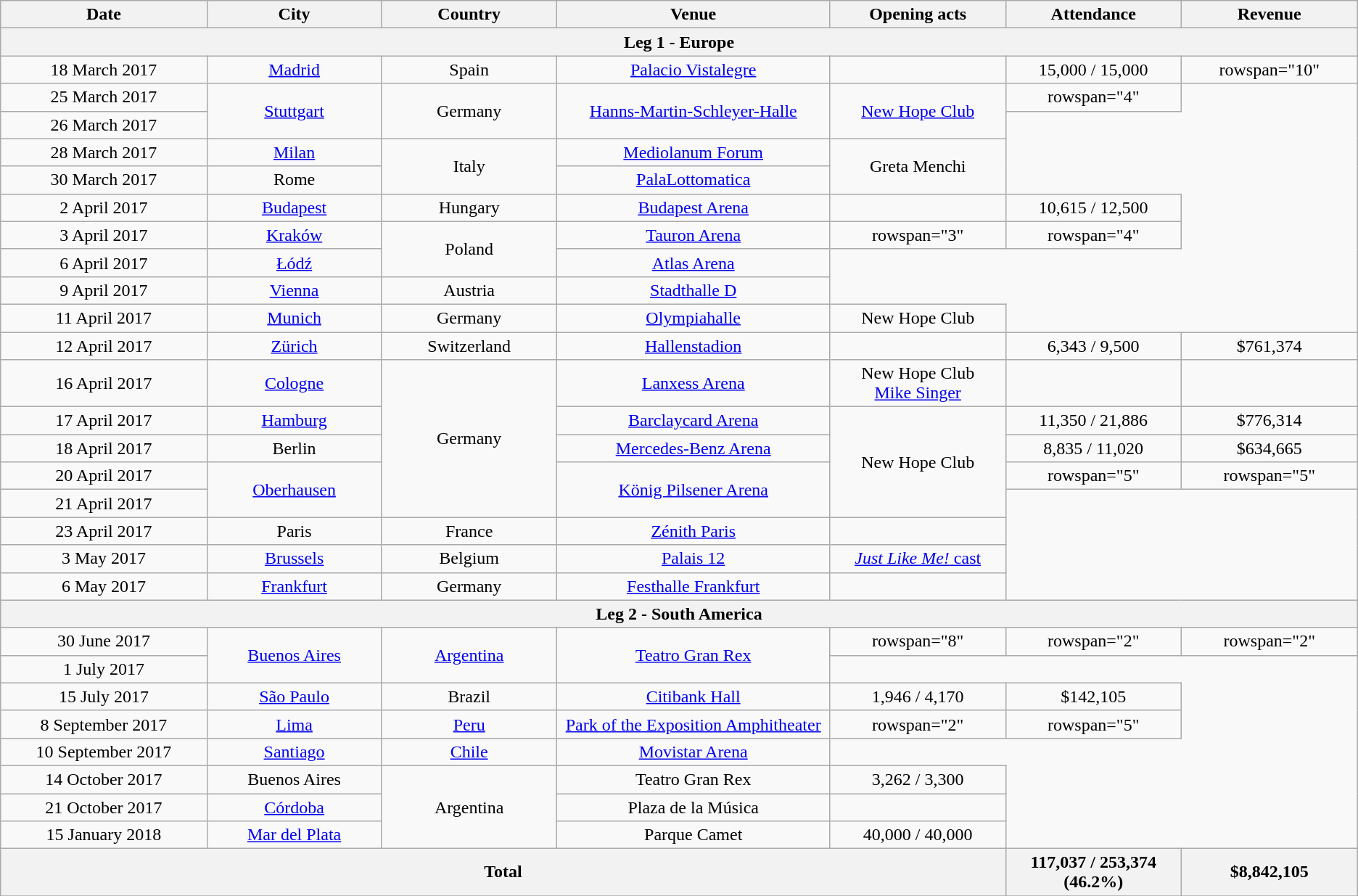<table class="wikitable plainrowheaders" style="text-align:center;">
<tr>
<th scope="col" style="width:12em;">Date</th>
<th scope="col" style="width:10em;">City</th>
<th scope="col" style="width:10em;">Country</th>
<th scope="col" style="width:16em;">Venue</th>
<th scope="col" style="width:10em;">Opening acts</th>
<th scope="col" style="width:10em;">Attendance</th>
<th scope="col" style="width:10em;">Revenue</th>
</tr>
<tr>
<th colspan="7">Leg 1 - Europe</th>
</tr>
<tr>
<td>18 March 2017</td>
<td><a href='#'>Madrid</a></td>
<td>Spain</td>
<td><a href='#'>Palacio Vistalegre</a></td>
<td></td>
<td>15,000 / 15,000</td>
<td>rowspan="10" </td>
</tr>
<tr>
<td>25 March 2017</td>
<td rowspan="2"><a href='#'>Stuttgart</a></td>
<td rowspan="2">Germany</td>
<td rowspan="2"><a href='#'>Hanns-Martin-Schleyer-Halle</a></td>
<td rowspan="2"><a href='#'>New Hope Club</a></td>
<td>rowspan="4" </td>
</tr>
<tr>
<td>26 March 2017</td>
</tr>
<tr>
<td>28 March 2017</td>
<td><a href='#'>Milan</a></td>
<td rowspan="2">Italy</td>
<td><a href='#'>Mediolanum Forum</a></td>
<td rowspan="2">Greta Menchi</td>
</tr>
<tr>
<td>30 March 2017</td>
<td>Rome</td>
<td><a href='#'>PalaLottomatica</a></td>
</tr>
<tr>
<td>2 April 2017</td>
<td><a href='#'>Budapest</a></td>
<td>Hungary</td>
<td><a href='#'>Budapest Arena</a></td>
<td></td>
<td>10,615 / 12,500</td>
</tr>
<tr>
<td>3 April 2017</td>
<td><a href='#'>Kraków</a></td>
<td rowspan="2">Poland</td>
<td><a href='#'>Tauron Arena</a></td>
<td>rowspan="3" </td>
<td>rowspan="4" </td>
</tr>
<tr>
<td>6 April 2017</td>
<td><a href='#'>Łódź</a></td>
<td><a href='#'>Atlas Arena</a></td>
</tr>
<tr>
<td>9 April 2017</td>
<td><a href='#'>Vienna</a></td>
<td>Austria</td>
<td><a href='#'>Stadthalle D</a></td>
</tr>
<tr>
<td>11 April 2017</td>
<td><a href='#'>Munich</a></td>
<td>Germany</td>
<td><a href='#'>Olympiahalle</a></td>
<td>New Hope Club</td>
</tr>
<tr>
<td>12 April 2017</td>
<td><a href='#'>Zürich</a></td>
<td>Switzerland</td>
<td><a href='#'>Hallenstadion</a></td>
<td></td>
<td>6,343 / 9,500</td>
<td>$761,374</td>
</tr>
<tr>
<td>16 April 2017</td>
<td><a href='#'>Cologne</a></td>
<td rowspan="5">Germany</td>
<td><a href='#'>Lanxess Arena</a></td>
<td>New Hope Club<br><a href='#'>Mike Singer</a></td>
<td></td>
<td></td>
</tr>
<tr>
<td>17 April  2017</td>
<td><a href='#'>Hamburg</a></td>
<td><a href='#'>Barclaycard Arena</a></td>
<td rowspan="4">New Hope Club</td>
<td>11,350 / 21,886</td>
<td>$776,314</td>
</tr>
<tr>
<td>18 April 2017</td>
<td>Berlin</td>
<td><a href='#'>Mercedes-Benz Arena</a></td>
<td>8,835 / 11,020</td>
<td>$634,665</td>
</tr>
<tr>
<td>20 April 2017</td>
<td rowspan="2"><a href='#'>Oberhausen</a></td>
<td rowspan="2"><a href='#'>König Pilsener Arena</a></td>
<td>rowspan="5" </td>
<td>rowspan="5" </td>
</tr>
<tr>
<td>21 April 2017</td>
</tr>
<tr>
<td>23 April 2017</td>
<td>Paris</td>
<td>France</td>
<td><a href='#'>Zénith Paris</a></td>
<td></td>
</tr>
<tr>
<td>3 May 2017</td>
<td><a href='#'>Brussels</a></td>
<td>Belgium</td>
<td><a href='#'>Palais 12</a></td>
<td><a href='#'><em>Just Like Me!</em> cast</a></td>
</tr>
<tr>
<td>6 May 2017 </td>
<td><a href='#'>Frankfurt</a></td>
<td>Germany</td>
<td><a href='#'>Festhalle Frankfurt</a></td>
<td></td>
</tr>
<tr>
<th colspan="7">Leg 2 - South America </th>
</tr>
<tr>
<td>30 June 2017</td>
<td rowspan="2"><a href='#'>Buenos Aires</a></td>
<td rowspan="2"><a href='#'>Argentina</a></td>
<td rowspan="2"><a href='#'>Teatro Gran Rex</a></td>
<td>rowspan="8" </td>
<td>rowspan="2" </td>
<td>rowspan="2" </td>
</tr>
<tr>
<td>1 July 2017</td>
</tr>
<tr>
<td>15 July 2017</td>
<td><a href='#'>São Paulo</a></td>
<td>Brazil</td>
<td><a href='#'>Citibank Hall</a></td>
<td>1,946 / 4,170</td>
<td>$142,105</td>
</tr>
<tr>
<td>8 September 2017</td>
<td><a href='#'>Lima</a></td>
<td><a href='#'>Peru</a></td>
<td><a href='#'>Park of the Exposition Amphitheater</a></td>
<td>rowspan="2" </td>
<td>rowspan="5" </td>
</tr>
<tr>
<td>10 September 2017</td>
<td><a href='#'>Santiago</a></td>
<td><a href='#'>Chile</a></td>
<td><a href='#'>Movistar Arena</a></td>
</tr>
<tr>
<td>14 October 2017</td>
<td>Buenos Aires</td>
<td rowspan="3">Argentina</td>
<td>Teatro Gran Rex</td>
<td>3,262 / 3,300</td>
</tr>
<tr>
<td>21 October 2017</td>
<td><a href='#'>Córdoba</a></td>
<td>Plaza de la Música</td>
<td></td>
</tr>
<tr>
<td>15 January 2018</td>
<td><a href='#'>Mar del Plata</a></td>
<td>Parque Camet</td>
<td>40,000 / 40,000</td>
</tr>
<tr>
<th colspan="5">Total</th>
<th>117,037 / 253,374 (46.2%)</th>
<th>$8,842,105</th>
</tr>
<tr>
</tr>
</table>
